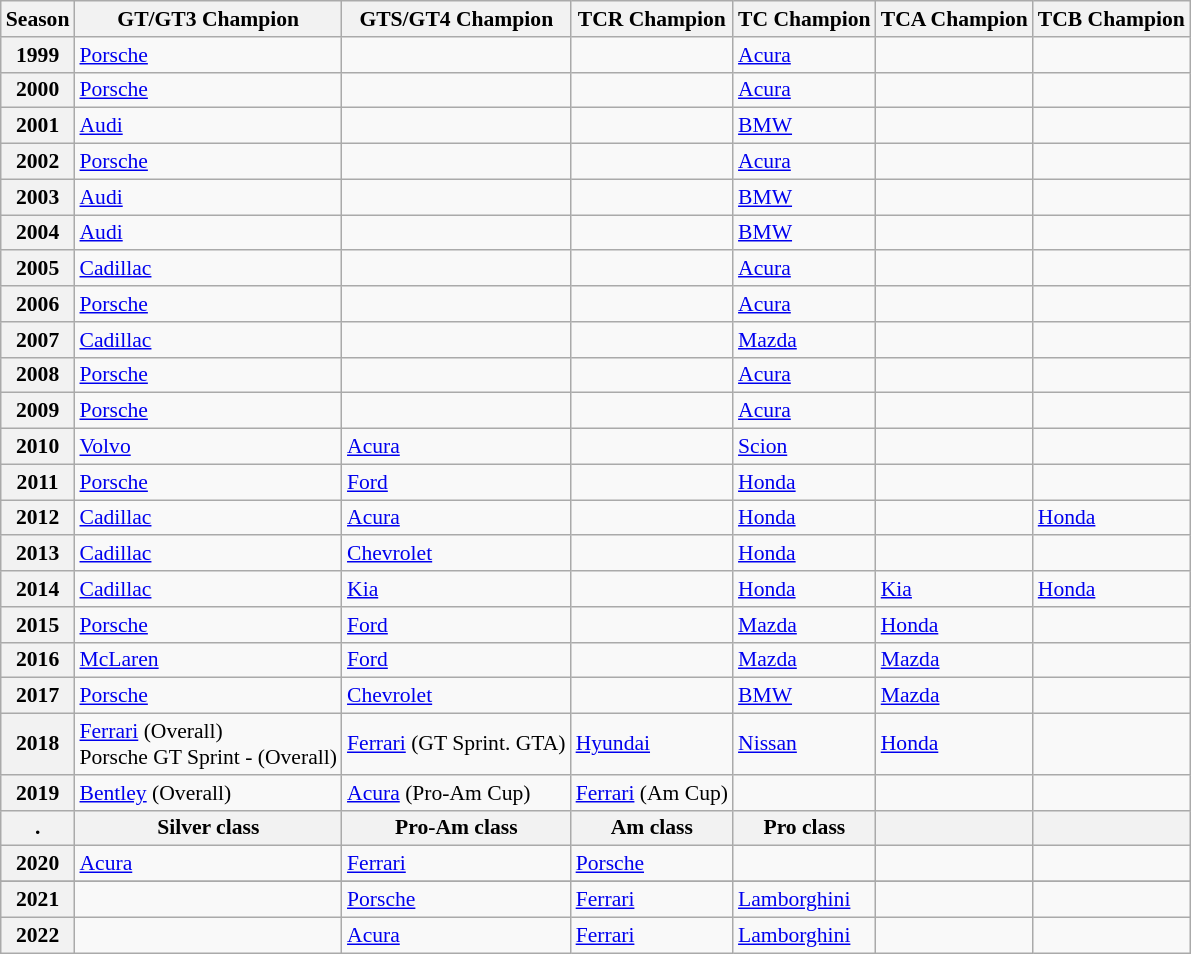<table class="wikitable" style="font-size: 90%;">
<tr>
<th>Season</th>
<th>GT/GT3 Champion</th>
<th>GTS/GT4 Champion</th>
<th>TCR Champion</th>
<th>TC Champion</th>
<th>TCA Champion</th>
<th>TCB Champion</th>
</tr>
<tr>
<th>1999</th>
<td align="left"> <a href='#'>Porsche</a></td>
<td></td>
<td></td>
<td align="left"> <a href='#'>Acura</a></td>
<td></td>
<td></td>
</tr>
<tr>
<th>2000</th>
<td align="left"> <a href='#'>Porsche</a></td>
<td></td>
<td></td>
<td align="left"> <a href='#'>Acura</a></td>
<td></td>
<td></td>
</tr>
<tr>
<th>2001</th>
<td align="left"> <a href='#'>Audi</a></td>
<td></td>
<td></td>
<td align="left"> <a href='#'>BMW</a></td>
<td></td>
<td></td>
</tr>
<tr>
<th>2002</th>
<td align="left"> <a href='#'>Porsche</a></td>
<td></td>
<td></td>
<td align="left"> <a href='#'>Acura</a></td>
<td></td>
<td></td>
</tr>
<tr>
<th>2003</th>
<td align="left"> <a href='#'>Audi</a></td>
<td></td>
<td></td>
<td align="left"> <a href='#'>BMW</a></td>
<td></td>
<td></td>
</tr>
<tr>
<th>2004</th>
<td align="left"> <a href='#'>Audi</a></td>
<td></td>
<td></td>
<td align="left"> <a href='#'>BMW</a></td>
<td></td>
<td></td>
</tr>
<tr>
<th>2005</th>
<td align="left"> <a href='#'>Cadillac</a></td>
<td></td>
<td></td>
<td align="left"> <a href='#'>Acura</a></td>
<td></td>
<td></td>
</tr>
<tr>
<th>2006</th>
<td align="left"> <a href='#'>Porsche</a></td>
<td></td>
<td></td>
<td align="left"> <a href='#'>Acura</a></td>
<td></td>
<td></td>
</tr>
<tr>
<th>2007</th>
<td align="left"> <a href='#'>Cadillac</a></td>
<td></td>
<td></td>
<td align="left"> <a href='#'>Mazda</a></td>
<td></td>
<td></td>
</tr>
<tr>
<th>2008</th>
<td align="left"> <a href='#'>Porsche</a></td>
<td></td>
<td></td>
<td align="left"> <a href='#'>Acura</a></td>
<td></td>
<td></td>
</tr>
<tr>
<th>2009</th>
<td align="left"> <a href='#'>Porsche</a></td>
<td></td>
<td></td>
<td align="left"> <a href='#'>Acura</a></td>
<td></td>
<td></td>
</tr>
<tr>
<th>2010</th>
<td align="left"> <a href='#'>Volvo</a></td>
<td align="left"> <a href='#'>Acura</a></td>
<td></td>
<td align="left"> <a href='#'>Scion</a></td>
<td></td>
<td></td>
</tr>
<tr>
<th>2011</th>
<td align="left"> <a href='#'>Porsche</a></td>
<td align="left"> <a href='#'>Ford</a></td>
<td></td>
<td align="left"> <a href='#'>Honda</a></td>
<td></td>
<td></td>
</tr>
<tr>
<th>2012</th>
<td align="left"> <a href='#'>Cadillac</a></td>
<td align="left"> <a href='#'>Acura</a></td>
<td></td>
<td align="left"> <a href='#'>Honda</a></td>
<td></td>
<td align="left"> <a href='#'>Honda</a></td>
</tr>
<tr>
<th>2013</th>
<td align="left"> <a href='#'>Cadillac</a></td>
<td align="left"> <a href='#'>Chevrolet</a></td>
<td></td>
<td align="left"> <a href='#'>Honda</a></td>
<td></td>
<td></td>
</tr>
<tr>
<th>2014</th>
<td align="left"> <a href='#'>Cadillac</a></td>
<td align="left"> <a href='#'>Kia</a></td>
<td></td>
<td align="left"> <a href='#'>Honda</a></td>
<td align="left"> <a href='#'>Kia</a></td>
<td align="left"> <a href='#'>Honda</a></td>
</tr>
<tr>
<th>2015</th>
<td align="left"> <a href='#'>Porsche</a></td>
<td align="left"> <a href='#'>Ford</a></td>
<td></td>
<td align="left"> <a href='#'>Mazda</a></td>
<td align="left"> <a href='#'>Honda</a></td>
<td></td>
</tr>
<tr>
<th>2016</th>
<td align="left"> <a href='#'>McLaren</a></td>
<td> <a href='#'>Ford</a></td>
<td></td>
<td> <a href='#'>Mazda</a></td>
<td> <a href='#'>Mazda</a></td>
<td></td>
</tr>
<tr>
<th>2017</th>
<td align="left"> <a href='#'>Porsche</a></td>
<td> <a href='#'>Chevrolet</a></td>
<td></td>
<td> <a href='#'>BMW</a></td>
<td> <a href='#'>Mazda</a></td>
<td></td>
</tr>
<tr>
<th>2018</th>
<td align="left"> <a href='#'>Ferrari</a> (Overall)<br>   Porsche GT Sprint - (Overall)</td>
<td> <a href='#'>Ferrari</a> (GT Sprint. GTA)</td>
<td> <a href='#'>Hyundai</a></td>
<td> <a href='#'>Nissan</a></td>
<td> <a href='#'>Honda</a></td>
<td></td>
</tr>
<tr>
<th>2019</th>
<td align="left"> <a href='#'>Bentley</a> (Overall)</td>
<td> <a href='#'>Acura</a> (Pro-Am Cup)</td>
<td> <a href='#'>Ferrari</a> (Am Cup)</td>
<td></td>
<td></td>
<td></td>
</tr>
<tr>
<th>.</th>
<th>Silver class</th>
<th>Pro-Am class</th>
<th>Am class</th>
<th>Pro class</th>
<th></th>
<th></th>
</tr>
<tr>
<th>2020</th>
<td align="left"> <a href='#'>Acura</a></td>
<td align="left"> <a href='#'>Ferrari</a></td>
<td align="left"> <a href='#'>Porsche</a></td>
<td></td>
<td></td>
<td></td>
</tr>
<tr>
</tr>
<tr>
<th>2021</th>
<td align="left"></td>
<td align="left"> <a href='#'>Porsche</a></td>
<td align="left"> <a href='#'>Ferrari</a></td>
<td align="left"> <a href='#'>Lamborghini</a></td>
<td></td>
<td></td>
</tr>
<tr>
<th>2022</th>
<td align="left"></td>
<td align="left"> <a href='#'>Acura</a></td>
<td align="left"> <a href='#'>Ferrari</a></td>
<td align="left"> <a href='#'>Lamborghini</a></td>
<td></td>
<td></td>
</tr>
</table>
